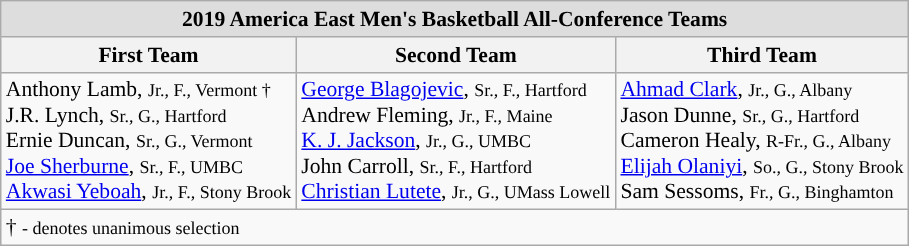<table class="wikitable" style="white-space:nowrap; font-size:90%;">
<tr>
<td colspan="7" style="text-align:center; background:#ddd;"><strong>2019 America East Men's Basketball All-Conference Teams</strong></td>
</tr>
<tr>
<th>First Team</th>
<th>Second Team</th>
<th>Third Team</th>
</tr>
<tr>
<td>Anthony Lamb, <small>Jr., F., Vermont †</small><br>J.R. Lynch, <small>Sr., G., Hartford</small><br>Ernie Duncan, <small>Sr., G., Vermont</small><br><a href='#'>Joe Sherburne</a>, <small>Sr., F., UMBC</small><br><a href='#'>Akwasi Yeboah</a>, <small>Jr., F., Stony Brook</small><br></td>
<td><a href='#'>George Blagojevic</a>, <small>Sr., F., Hartford</small><br>Andrew Fleming, <small>Jr., F., Maine</small><br><a href='#'>K. J. Jackson</a>, <small>Jr., G., UMBC</small><br>John Carroll, <small>Sr., F., Hartford</small><br><a href='#'>Christian Lutete</a>, <small>Jr., G., UMass Lowell</small><br></td>
<td><a href='#'>Ahmad Clark</a>, <small>Jr., G., Albany</small><br>Jason Dunne, <small>Sr., G., Hartford</small><br>Cameron Healy, <small>R-Fr., G., Albany</small><br><a href='#'>Elijah Olaniyi</a>, <small>So., G., Stony Brook</small><br>Sam Sessoms, <small>Fr., G., Binghamton</small><br></td>
</tr>
<tr>
<td colspan="5" style="text-align:left;">† <small>- denotes unanimous selection</small></td>
</tr>
</table>
